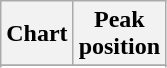<table class="wikitable plainrowheaders sortable" style="text-align:center;" border="1">
<tr>
<th scope="col">Chart</th>
<th scope="col">Peak<br>position</th>
</tr>
<tr>
</tr>
<tr>
</tr>
</table>
